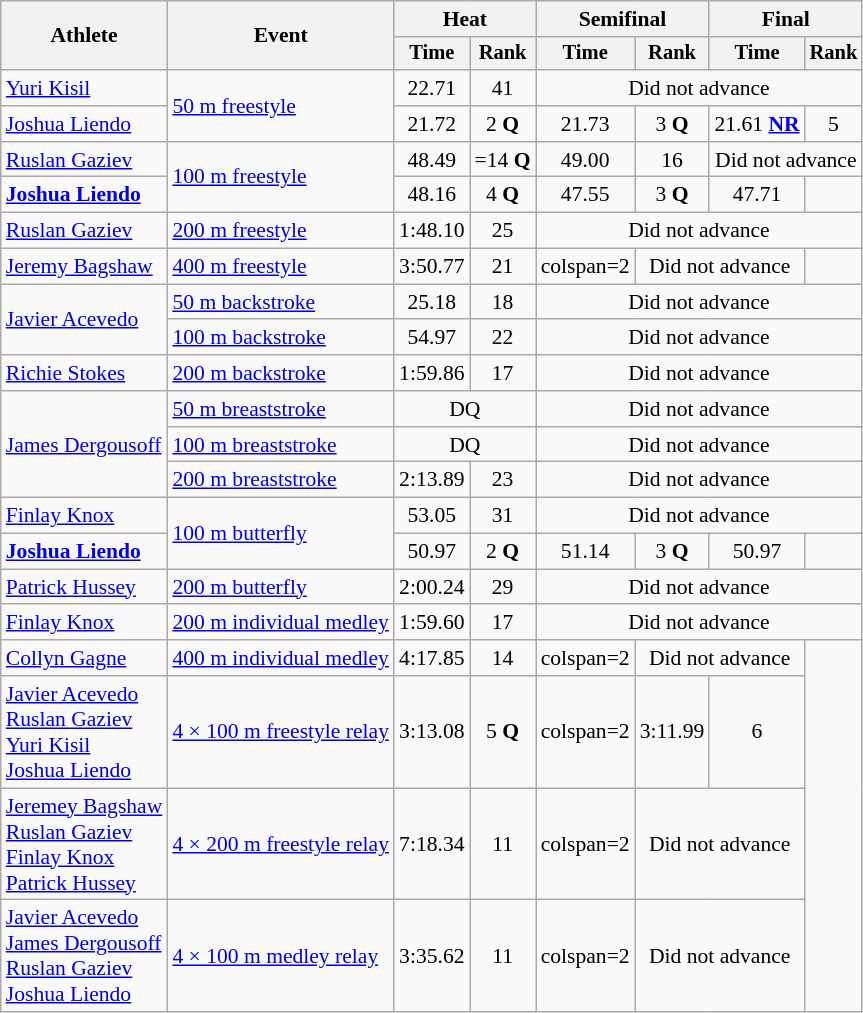<table class=wikitable style="font-size:90%">
<tr>
<th rowspan="2">Athlete</th>
<th rowspan="2">Event</th>
<th colspan="2">Heat</th>
<th colspan="2">Semifinal</th>
<th colspan="2">Final</th>
</tr>
<tr style="font-size:95%">
<th>Time</th>
<th>Rank</th>
<th>Time</th>
<th>Rank</th>
<th>Time</th>
<th>Rank</th>
</tr>
<tr align=center>
<td align=left><a href='#'>Yuri Kisil</a></td>
<td align=left rowspan=2><a href='#'>50 m freestyle</a></td>
<td>22.71</td>
<td>41</td>
<td colspan=4>Did not advance</td>
</tr>
<tr align=center>
<td align=left><a href='#'>Joshua Liendo</a></td>
<td>21.72</td>
<td>2 <strong>Q</strong></td>
<td>21.73</td>
<td>3 <strong>Q</strong></td>
<td>21.61 <strong><a href='#'>NR</a></strong></td>
<td>5</td>
</tr>
<tr align=center>
<td align=left><a href='#'>Ruslan Gaziev</a></td>
<td align=left rowspan=2><a href='#'>100 m freestyle</a></td>
<td>48.49</td>
<td>=14 <strong>Q</strong></td>
<td>49.00</td>
<td>16</td>
<td colspan=2>Did not advance</td>
</tr>
<tr align=center>
<td align=left><strong><a href='#'>Joshua Liendo</a></strong></td>
<td>48.16</td>
<td>4 <strong>Q</strong></td>
<td>47.55</td>
<td>3 <strong>Q</strong></td>
<td>47.71</td>
<td></td>
</tr>
<tr align=center>
<td align=left><a href='#'>Ruslan Gaziev</a></td>
<td align=left><a href='#'>200 m freestyle</a></td>
<td>1:48.10</td>
<td>25</td>
<td colspan=4>Did not advance</td>
</tr>
<tr align=center>
<td align=left><a href='#'>Jeremy Bagshaw</a></td>
<td align=left><a href='#'>400 m freestyle</a></td>
<td>3:50.77</td>
<td>21</td>
<td>colspan=2 </td>
<td colspan=2>Did not advance</td>
</tr>
<tr align=center>
<td align=left rowspan=2><a href='#'>Javier Acevedo</a></td>
<td align=left><a href='#'>50 m backstroke</a></td>
<td>25.18</td>
<td>18</td>
<td colspan=4>Did not advance</td>
</tr>
<tr align=center>
<td align=left><a href='#'>100 m backstroke</a></td>
<td>54.97</td>
<td>22</td>
<td colspan=4>Did not advance</td>
</tr>
<tr align=center>
<td align=left><a href='#'>Richie Stokes</a></td>
<td align=left><a href='#'>200 m backstroke</a></td>
<td>1:59.86</td>
<td>17</td>
<td colspan=4>Did not advance</td>
</tr>
<tr align=center>
<td align=left rowspan=3><a href='#'>James Dergousoff</a></td>
<td align=left><a href='#'>50 m breaststroke</a></td>
<td colspan=2>DQ</td>
<td colspan=4>Did not advance</td>
</tr>
<tr align=center>
<td align=left><a href='#'>100 m breaststroke</a></td>
<td colspan=2>DQ</td>
<td colspan=4>Did not advance</td>
</tr>
<tr align=center>
<td align=left><a href='#'>200 m breaststroke</a></td>
<td>2:13.89</td>
<td>23</td>
<td colspan=4>Did not advance</td>
</tr>
<tr align=center>
<td align=left><a href='#'>Finlay Knox</a></td>
<td align=left rowspan=2><a href='#'>100 m butterfly</a></td>
<td>53.05</td>
<td>31</td>
<td colspan=4>Did not advance</td>
</tr>
<tr align=center>
<td align=left><strong><a href='#'>Joshua Liendo</a></strong></td>
<td>50.97</td>
<td>2 <strong>Q</strong></td>
<td>51.14</td>
<td>3 <strong>Q</strong></td>
<td>50.97</td>
<td></td>
</tr>
<tr align=center>
<td align=left><a href='#'>Patrick Hussey</a></td>
<td align=left><a href='#'>200 m butterfly</a></td>
<td>2:00.24</td>
<td>29</td>
<td colspan=4>Did not advance</td>
</tr>
<tr align=center>
<td align=left><a href='#'>Finlay Knox</a></td>
<td align=left><a href='#'>200 m individual medley</a></td>
<td>1:59.60</td>
<td>17</td>
<td colspan=4>Did not advance</td>
</tr>
<tr align=center>
<td align=left><a href='#'>Collyn Gagne</a></td>
<td align=left><a href='#'>400 m individual medley</a></td>
<td>4:17.85</td>
<td>14</td>
<td>colspan=2</td>
<td colspan=2>Did not advance</td>
</tr>
<tr align=center>
<td align=left><a href='#'>Javier Acevedo</a><br><a href='#'>Ruslan Gaziev</a><br><a href='#'>Yuri Kisil</a><br><a href='#'>Joshua Liendo</a></td>
<td align=left><a href='#'>4 × 100 m freestyle relay</a></td>
<td>3:13.08</td>
<td>5 <strong>Q</strong></td>
<td>colspan=2 </td>
<td>3:11.99</td>
<td>6</td>
</tr>
<tr align=center>
<td align=left><a href='#'>Jeremey Bagshaw</a><br><a href='#'>Ruslan Gaziev</a><br><a href='#'>Finlay Knox</a><br><a href='#'>Patrick Hussey</a></td>
<td align=left><a href='#'>4 × 200 m freestyle relay</a></td>
<td>7:18.34</td>
<td>11</td>
<td>colspan=2 </td>
<td colspan=2>Did not advance</td>
</tr>
<tr align=center>
<td align=left><a href='#'>Javier Acevedo</a><br><a href='#'>James Dergousoff</a><br><a href='#'>Ruslan Gaziev</a><br><a href='#'>Joshua Liendo</a></td>
<td align=left><a href='#'>4 × 100 m medley relay</a></td>
<td>3:35.62</td>
<td>11</td>
<td>colspan=2 </td>
<td colspan=2>Did not advance</td>
</tr>
</table>
